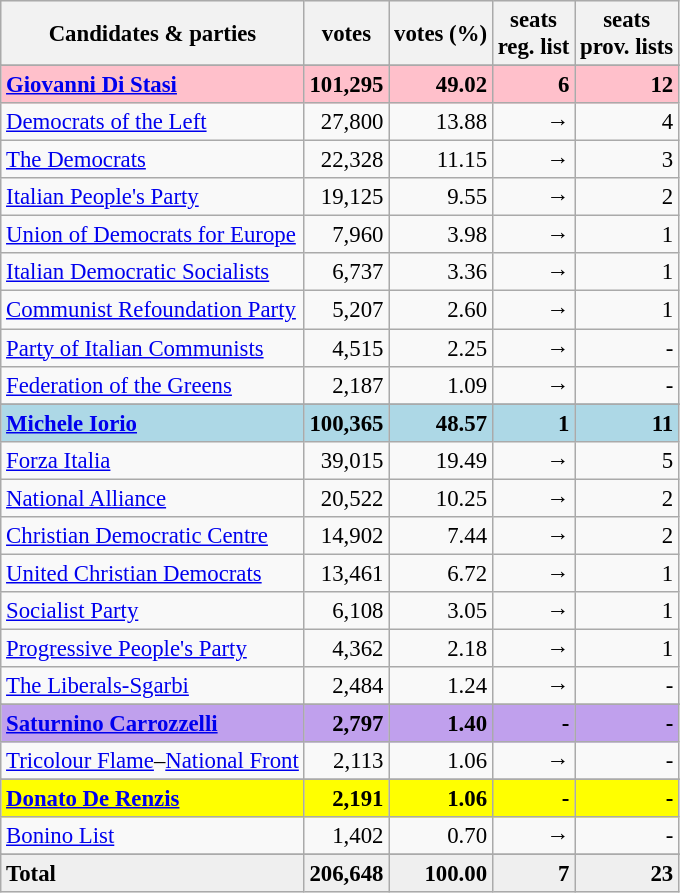<table class="wikitable" style="font-size:95%">
<tr bgcolor="EFEFEF">
<th>Candidates & parties</th>
<th>votes</th>
<th>votes (%)</th>
<th>seats<br>reg. list</th>
<th>seats<br>prov. lists</th>
</tr>
<tr>
</tr>
<tr bgcolor="pink">
<td><strong><a href='#'>Giovanni Di Stasi</a></strong></td>
<td align=right><strong>101,295</strong></td>
<td align=right><strong>49.02</strong></td>
<td align=right><strong>6</strong></td>
<td align=right><strong>12</strong></td>
</tr>
<tr>
<td><a href='#'>Democrats of the Left</a></td>
<td align=right>27,800</td>
<td align=right>13.88</td>
<td align=right>→</td>
<td align=right>4</td>
</tr>
<tr>
<td><a href='#'>The Democrats</a></td>
<td align=right>22,328</td>
<td align=right>11.15</td>
<td align=right>→</td>
<td align=right>3</td>
</tr>
<tr>
<td><a href='#'>Italian People's Party</a></td>
<td align=right>19,125</td>
<td align=right>9.55</td>
<td align=right>→</td>
<td align=right>2</td>
</tr>
<tr>
<td><a href='#'>Union of Democrats for Europe</a></td>
<td align=right>7,960</td>
<td align=right>3.98</td>
<td align=right>→</td>
<td align=right>1</td>
</tr>
<tr>
<td><a href='#'>Italian Democratic Socialists</a></td>
<td align=right>6,737</td>
<td align=right>3.36</td>
<td align=right>→</td>
<td align=right>1</td>
</tr>
<tr>
<td><a href='#'>Communist Refoundation Party</a></td>
<td align=right>5,207</td>
<td align=right>2.60</td>
<td align=right>→</td>
<td align=right>1</td>
</tr>
<tr>
<td><a href='#'>Party of Italian Communists</a></td>
<td align=right>4,515</td>
<td align=right>2.25</td>
<td align=right>→</td>
<td align=right>-</td>
</tr>
<tr>
<td><a href='#'>Federation of the Greens</a></td>
<td align=right>2,187</td>
<td align=right>1.09</td>
<td align=right>→</td>
<td align=right>-</td>
</tr>
<tr>
</tr>
<tr bgcolor="lightblue">
<td><strong><a href='#'>Michele Iorio</a></strong></td>
<td align=right><strong>100,365</strong></td>
<td align=right><strong>48.57</strong></td>
<td align=right><strong>1</strong></td>
<td align=right><strong>11</strong></td>
</tr>
<tr>
<td><a href='#'>Forza Italia</a></td>
<td align=right>39,015</td>
<td align=right>19.49</td>
<td align=right>→</td>
<td align=right>5</td>
</tr>
<tr>
<td><a href='#'>National Alliance</a></td>
<td align=right>20,522</td>
<td align=right>10.25</td>
<td align=right>→</td>
<td align=right>2</td>
</tr>
<tr>
<td><a href='#'>Christian Democratic Centre</a></td>
<td align=right>14,902</td>
<td align=right>7.44</td>
<td align=right>→</td>
<td align=right>2</td>
</tr>
<tr>
<td><a href='#'>United Christian Democrats</a></td>
<td align=right>13,461</td>
<td align=right>6.72</td>
<td align=right>→</td>
<td align=right>1</td>
</tr>
<tr>
<td><a href='#'>Socialist Party</a></td>
<td align=right>6,108</td>
<td align=right>3.05</td>
<td align=right>→</td>
<td align=right>1</td>
</tr>
<tr>
<td><a href='#'>Progressive People's Party</a></td>
<td align=right>4,362</td>
<td align=right>2.18</td>
<td align=right>→</td>
<td align=right>1</td>
</tr>
<tr>
<td><a href='#'>The Liberals-Sgarbi</a></td>
<td align=right>2,484</td>
<td align=right>1.24</td>
<td align=right>→</td>
<td align=right>-</td>
</tr>
<tr>
</tr>
<tr bgcolor="coralred">
<td><strong><a href='#'>Saturnino Carrozzelli</a></strong></td>
<td align=right><strong>2,797</strong></td>
<td align=right><strong>1.40</strong></td>
<td align=right><strong>-</strong></td>
<td align=right><strong>-</strong></td>
</tr>
<tr>
<td><a href='#'>Tricolour Flame</a>–<a href='#'>National Front</a></td>
<td align=right>2,113</td>
<td align=right>1.06</td>
<td align=right>→</td>
<td align=right>-</td>
</tr>
<tr>
</tr>
<tr bgcolor="yellow">
<td><strong><a href='#'>Donato De Renzis</a></strong></td>
<td align=right><strong>2,191</strong></td>
<td align=right><strong>1.06</strong></td>
<td align=right><strong>-</strong></td>
<td align=right><strong>-</strong></td>
</tr>
<tr>
<td><a href='#'>Bonino List</a></td>
<td align=right>1,402</td>
<td align=right>0.70</td>
<td align=right>→</td>
<td align=right>-</td>
</tr>
<tr>
</tr>
<tr bgcolor="EFEFEF">
<td><strong>Total</strong></td>
<td align=right><strong>206,648</strong></td>
<td align=right><strong>100.00</strong></td>
<td align=right><strong>7</strong></td>
<td align=right><strong>23</strong></td>
</tr>
</table>
